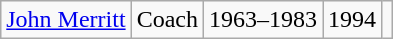<table class="wikitable">
<tr>
<td><a href='#'>John Merritt</a></td>
<td>Coach</td>
<td>1963–1983</td>
<td>1994</td>
<td></td>
</tr>
</table>
